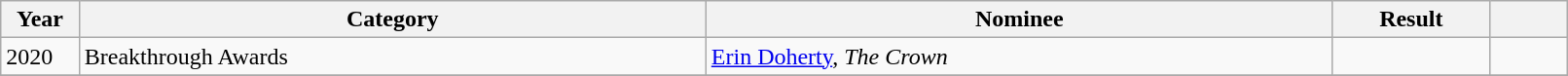<table class="wikitable" style="width:85%;">
<tr>
<th width=5%>Year</th>
<th style="width:40%;">Category</th>
<th style="width:40%;">Nominee</th>
<th style="width:10%;">Result</th>
<th width=5%></th>
</tr>
<tr>
<td vstyle="text-align: center;" rowspan="1">2020</td>
<td>Breakthrough Awards</td>
<td><a href='#'>Erin Doherty</a>, <em>The Crown</em></td>
<td></td>
<td rowspan="1"></td>
</tr>
<tr>
</tr>
</table>
